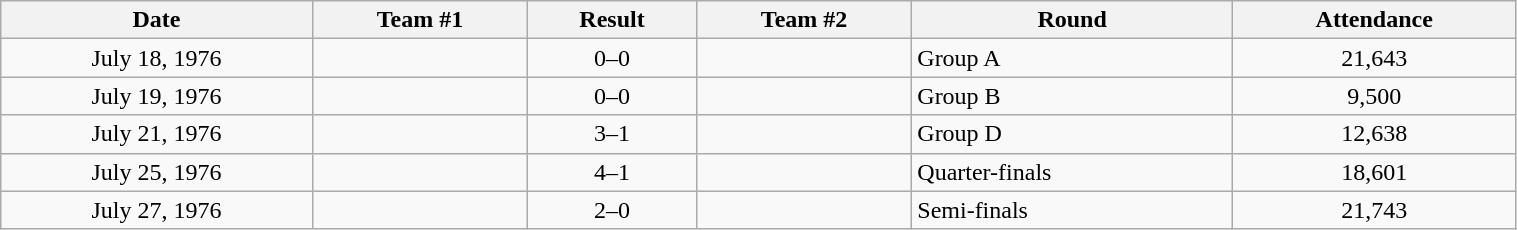<table class="wikitable"  style="text-align:left; width:80%;" style="text-align:center">
<tr>
<th>Date</th>
<th>Team #1</th>
<th>Result</th>
<th>Team #2</th>
<th>Round</th>
<th>Attendance</th>
</tr>
<tr>
<td style="text-align:center;">July 18, 1976</td>
<td></td>
<td style="text-align:center;">0–0</td>
<td></td>
<td>Group A</td>
<td style="text-align:center;">21,643</td>
</tr>
<tr>
<td style="text-align:center;">July 19, 1976</td>
<td></td>
<td style="text-align:center;">0–0</td>
<td></td>
<td>Group B</td>
<td style="text-align:center;">9,500</td>
</tr>
<tr>
<td style="text-align:center;">July 21, 1976</td>
<td></td>
<td style="text-align:center;">3–1</td>
<td></td>
<td>Group D</td>
<td style="text-align:center;">12,638</td>
</tr>
<tr>
<td style="text-align:center;">July 25, 1976</td>
<td></td>
<td style="text-align:center;">4–1</td>
<td></td>
<td>Quarter-finals</td>
<td style="text-align:center;">18,601</td>
</tr>
<tr>
<td style="text-align:center;">July 27, 1976</td>
<td></td>
<td style="text-align:center;">2–0</td>
<td></td>
<td>Semi-finals</td>
<td style="text-align:center;">21,743</td>
</tr>
</table>
